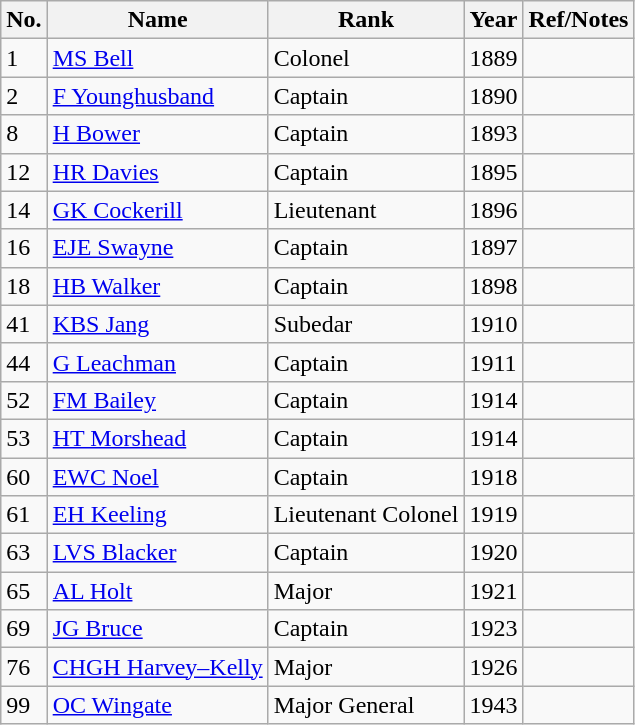<table class="wikitable">
<tr>
<th>No.</th>
<th>Name</th>
<th>Rank</th>
<th>Year</th>
<th>Ref/Notes</th>
</tr>
<tr>
<td>1</td>
<td><a href='#'>MS Bell</a></td>
<td>Colonel</td>
<td>1889</td>
<td></td>
</tr>
<tr>
<td>2</td>
<td><a href='#'>F Younghusband</a></td>
<td>Captain</td>
<td>1890</td>
<td></td>
</tr>
<tr>
<td>8</td>
<td><a href='#'>H Bower</a></td>
<td>Captain</td>
<td>1893</td>
<td></td>
</tr>
<tr>
<td>12</td>
<td><a href='#'>HR Davies</a></td>
<td>Captain</td>
<td>1895</td>
<td></td>
</tr>
<tr>
<td>14</td>
<td><a href='#'>GK Cockerill</a></td>
<td>Lieutenant</td>
<td>1896</td>
<td></td>
</tr>
<tr>
<td>16</td>
<td><a href='#'>EJE Swayne</a></td>
<td>Captain</td>
<td>1897</td>
<td></td>
</tr>
<tr>
<td>18</td>
<td><a href='#'>HB Walker</a></td>
<td>Captain</td>
<td>1898</td>
<td></td>
</tr>
<tr>
<td>41</td>
<td><a href='#'>KBS Jang</a></td>
<td>Subedar</td>
<td>1910</td>
<td></td>
</tr>
<tr>
<td>44</td>
<td><a href='#'>G Leachman</a></td>
<td>Captain</td>
<td>1911</td>
<td></td>
</tr>
<tr>
<td>52</td>
<td><a href='#'>FM Bailey</a></td>
<td>Captain</td>
<td>1914</td>
<td></td>
</tr>
<tr>
<td>53</td>
<td><a href='#'>HT Morshead</a></td>
<td>Captain</td>
<td>1914</td>
<td></td>
</tr>
<tr>
<td>60</td>
<td><a href='#'>EWC Noel</a></td>
<td>Captain</td>
<td>1918</td>
<td></td>
</tr>
<tr>
<td>61</td>
<td><a href='#'>EH Keeling</a></td>
<td>Lieutenant Colonel</td>
<td>1919</td>
<td></td>
</tr>
<tr>
<td>63</td>
<td><a href='#'>LVS Blacker</a></td>
<td>Captain</td>
<td>1920</td>
<td></td>
</tr>
<tr>
<td>65</td>
<td><a href='#'>AL Holt</a></td>
<td>Major</td>
<td>1921</td>
<td></td>
</tr>
<tr>
<td>69</td>
<td><a href='#'>JG Bruce</a></td>
<td>Captain</td>
<td>1923</td>
<td></td>
</tr>
<tr>
<td>76</td>
<td><a href='#'>CHGH Harvey–Kelly</a></td>
<td>Major</td>
<td>1926</td>
<td></td>
</tr>
<tr>
<td>99</td>
<td><a href='#'>OC Wingate</a></td>
<td>Major General</td>
<td>1943</td>
<td></td>
</tr>
</table>
